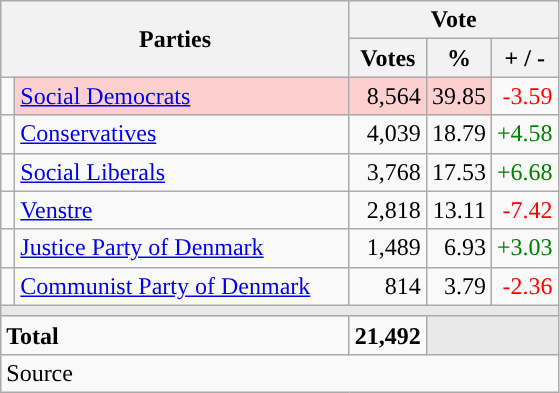<table class="wikitable" style="text-align:right;">
<tr>
<th style="text-align:centre;" rowspan="2" colspan="2" width="225">Parties</th>
<th colspan="3">Vote</th>
</tr>
<tr>
<th width="15">Votes</th>
<th width="15">%</th>
<th width="15">+ / -</th>
</tr>
<tr>
<td width="2" style="color:inherit;background:"></td>
<td bgcolor=#fbd0ce  align="left"><a href='#'>Social Democrats</a></td>
<td bgcolor=#fbd0ce>8,564</td>
<td bgcolor=#fbd0ce>39.85</td>
<td style=color:red;>-3.59</td>
</tr>
<tr>
<td width="2" style="color:inherit;background:"></td>
<td align="left"><a href='#'>Conservatives</a></td>
<td>4,039</td>
<td>18.79</td>
<td style=color:green;>+4.58</td>
</tr>
<tr>
<td width="2" style="color:inherit;background:"></td>
<td align="left"><a href='#'>Social Liberals</a></td>
<td>3,768</td>
<td>17.53</td>
<td style=color:green;>+6.68</td>
</tr>
<tr>
<td width="2" style="color:inherit;background:"></td>
<td align="left"><a href='#'>Venstre</a></td>
<td>2,818</td>
<td>13.11</td>
<td style=color:red;>-7.42</td>
</tr>
<tr>
<td width="2" style="color:inherit;background:"></td>
<td align="left"><a href='#'>Justice Party of Denmark</a></td>
<td>1,489</td>
<td>6.93</td>
<td style=color:green;>+3.03</td>
</tr>
<tr>
<td width="2" style="color:inherit;background:"></td>
<td align="left"><a href='#'>Communist Party of Denmark</a></td>
<td>814</td>
<td>3.79</td>
<td style=color:red;>-2.36</td>
</tr>
<tr>
<td colspan="7" bgcolor="#E9E9E9"></td>
</tr>
<tr>
<td align="left" colspan="2"><strong>Total</strong></td>
<td><strong>21,492</strong></td>
<td bgcolor="#E9E9E9" colspan="2"></td>
</tr>
<tr>
<td align="left" colspan="6">Source</td>
</tr>
</table>
